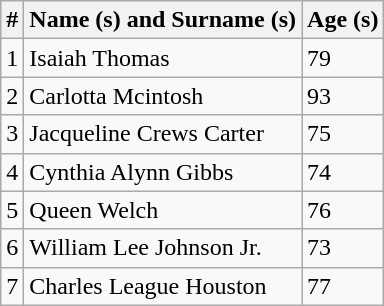<table class="wikitable">
<tr>
<th>#</th>
<th>Name (s) and Surname (s)</th>
<th>Age (s)</th>
</tr>
<tr>
<td>1</td>
<td>Isaiah Thomas</td>
<td>79</td>
</tr>
<tr>
<td>2</td>
<td>Carlotta Mcintosh</td>
<td>93</td>
</tr>
<tr>
<td>3</td>
<td>Jacqueline Crews Carter</td>
<td>75</td>
</tr>
<tr>
<td>4</td>
<td>Cynthia Alynn Gibbs</td>
<td>74</td>
</tr>
<tr>
<td>5</td>
<td>Queen Welch</td>
<td>76</td>
</tr>
<tr>
<td>6</td>
<td>William Lee Johnson Jr.</td>
<td>73</td>
</tr>
<tr>
<td>7</td>
<td>Charles League Houston</td>
<td>77</td>
</tr>
</table>
